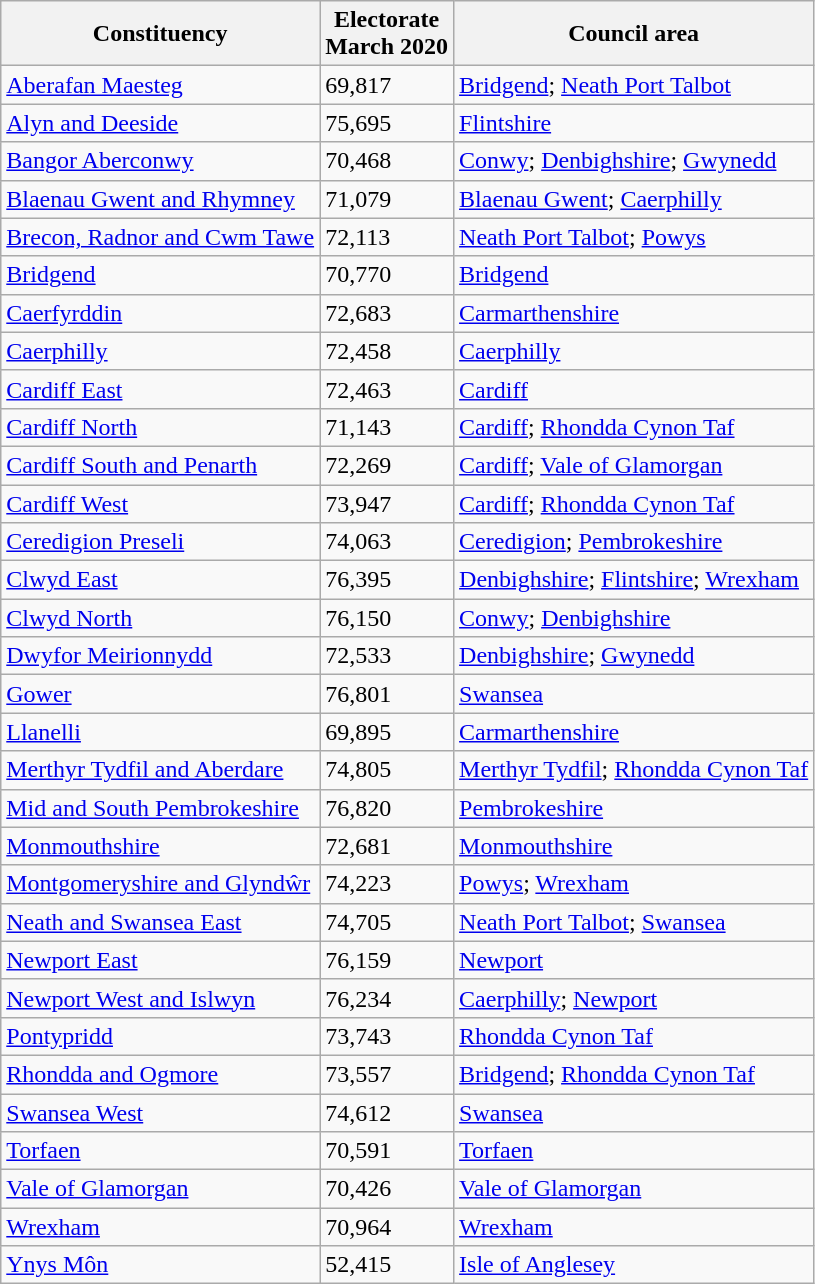<table class="wikitable sortable" id="Wales">
<tr>
<th>Constituency</th>
<th>Electorate<br>March 2020</th>
<th>Council area</th>
</tr>
<tr>
<td><a href='#'>Aberafan Maesteg</a></td>
<td>69,817</td>
<td><a href='#'>Bridgend</a>; <a href='#'>Neath Port Talbot</a></td>
</tr>
<tr>
<td><a href='#'>Alyn and Deeside</a></td>
<td>75,695</td>
<td><a href='#'>Flintshire</a></td>
</tr>
<tr>
<td><a href='#'>Bangor Aberconwy</a></td>
<td>70,468</td>
<td><a href='#'>Conwy</a>; <a href='#'>Denbighshire</a>; <a href='#'>Gwynedd</a></td>
</tr>
<tr>
<td><a href='#'>Blaenau Gwent and Rhymney</a></td>
<td>71,079</td>
<td><a href='#'>Blaenau Gwent</a>; <a href='#'>Caerphilly</a></td>
</tr>
<tr>
<td><a href='#'>Brecon, Radnor and Cwm Tawe</a></td>
<td>72,113</td>
<td><a href='#'>Neath Port Talbot</a>; <a href='#'>Powys</a></td>
</tr>
<tr>
<td><a href='#'>Bridgend</a></td>
<td>70,770</td>
<td><a href='#'>Bridgend</a></td>
</tr>
<tr>
<td><a href='#'>Caerfyrddin</a></td>
<td>72,683</td>
<td><a href='#'>Carmarthenshire</a></td>
</tr>
<tr>
<td><a href='#'>Caerphilly</a></td>
<td>72,458</td>
<td><a href='#'>Caerphilly</a></td>
</tr>
<tr>
<td><a href='#'>Cardiff East</a></td>
<td>72,463</td>
<td><a href='#'>Cardiff</a></td>
</tr>
<tr>
<td><a href='#'>Cardiff North</a></td>
<td>71,143</td>
<td><a href='#'>Cardiff</a>; <a href='#'>Rhondda Cynon Taf</a></td>
</tr>
<tr>
<td><a href='#'>Cardiff South and Penarth</a></td>
<td>72,269</td>
<td><a href='#'>Cardiff</a>; <a href='#'>Vale of Glamorgan</a></td>
</tr>
<tr>
<td><a href='#'>Cardiff West</a></td>
<td>73,947</td>
<td><a href='#'>Cardiff</a>; <a href='#'>Rhondda Cynon Taf</a></td>
</tr>
<tr>
<td><a href='#'>Ceredigion Preseli</a></td>
<td>74,063</td>
<td><a href='#'>Ceredigion</a>; <a href='#'>Pembrokeshire</a></td>
</tr>
<tr>
<td><a href='#'>Clwyd East</a></td>
<td>76,395</td>
<td><a href='#'>Denbighshire</a>; <a href='#'>Flintshire</a>; <a href='#'>Wrexham</a></td>
</tr>
<tr>
<td><a href='#'>Clwyd North</a></td>
<td>76,150</td>
<td><a href='#'>Conwy</a>; <a href='#'>Denbighshire</a></td>
</tr>
<tr>
<td><a href='#'>Dwyfor Meirionnydd</a></td>
<td>72,533</td>
<td><a href='#'>Denbighshire</a>; <a href='#'>Gwynedd</a></td>
</tr>
<tr>
<td><a href='#'>Gower</a></td>
<td>76,801</td>
<td><a href='#'>Swansea</a></td>
</tr>
<tr>
<td><a href='#'>Llanelli</a></td>
<td>69,895</td>
<td><a href='#'>Carmarthenshire</a></td>
</tr>
<tr>
<td><a href='#'>Merthyr Tydfil and Aberdare</a></td>
<td>74,805</td>
<td><a href='#'>Merthyr Tydfil</a>; <a href='#'>Rhondda Cynon Taf</a></td>
</tr>
<tr>
<td><a href='#'>Mid and South Pembrokeshire</a></td>
<td>76,820</td>
<td><a href='#'>Pembrokeshire</a></td>
</tr>
<tr>
<td><a href='#'>Monmouthshire</a></td>
<td>72,681</td>
<td><a href='#'>Monmouthshire</a></td>
</tr>
<tr>
<td><a href='#'>Montgomeryshire and Glyndŵr</a></td>
<td>74,223</td>
<td><a href='#'>Powys</a>; <a href='#'>Wrexham</a></td>
</tr>
<tr>
<td><a href='#'>Neath and Swansea East</a></td>
<td>74,705</td>
<td><a href='#'>Neath Port Talbot</a>; <a href='#'>Swansea</a></td>
</tr>
<tr>
<td><a href='#'>Newport East</a></td>
<td>76,159</td>
<td><a href='#'>Newport</a></td>
</tr>
<tr>
<td><a href='#'>Newport West and Islwyn</a></td>
<td>76,234</td>
<td><a href='#'>Caerphilly</a>; <a href='#'>Newport</a></td>
</tr>
<tr>
<td><a href='#'>Pontypridd</a></td>
<td>73,743</td>
<td><a href='#'>Rhondda Cynon Taf</a></td>
</tr>
<tr>
<td><a href='#'>Rhondda and Ogmore</a></td>
<td>73,557</td>
<td><a href='#'>Bridgend</a>; <a href='#'>Rhondda Cynon Taf</a></td>
</tr>
<tr>
<td><a href='#'>Swansea West</a></td>
<td>74,612</td>
<td><a href='#'>Swansea</a></td>
</tr>
<tr>
<td><a href='#'>Torfaen</a></td>
<td>70,591</td>
<td><a href='#'>Torfaen</a></td>
</tr>
<tr>
<td><a href='#'>Vale of Glamorgan</a></td>
<td>70,426</td>
<td><a href='#'>Vale of Glamorgan</a></td>
</tr>
<tr>
<td><a href='#'>Wrexham</a></td>
<td>70,964</td>
<td><a href='#'>Wrexham</a></td>
</tr>
<tr>
<td><a href='#'>Ynys Môn</a></td>
<td>52,415</td>
<td><a href='#'>Isle of Anglesey</a></td>
</tr>
</table>
